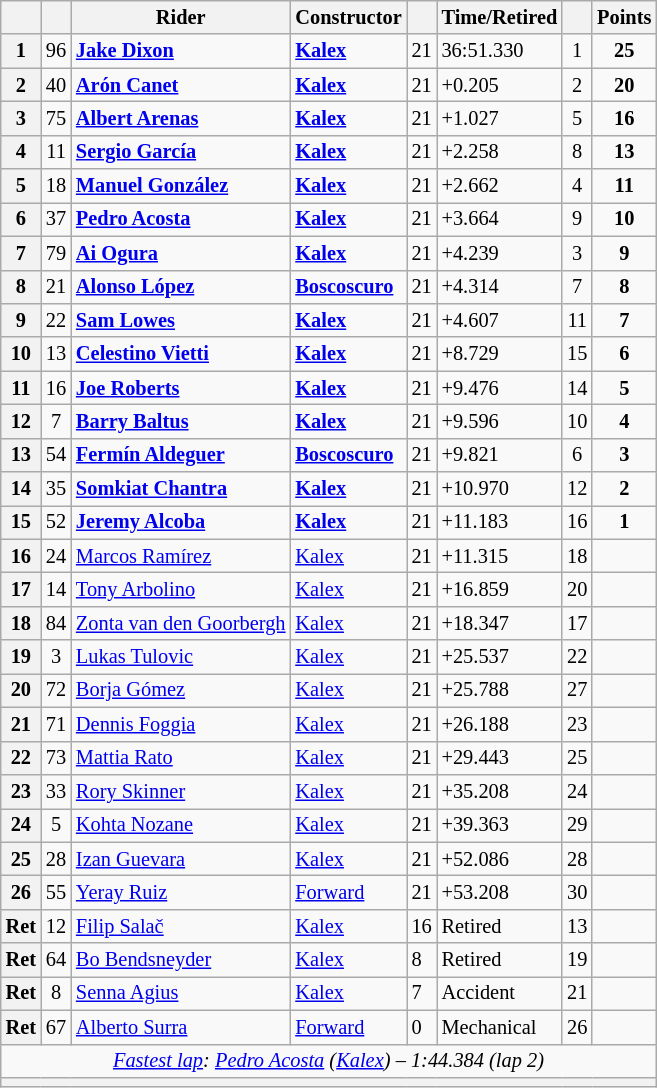<table class="wikitable sortable" style="font-size: 85%;">
<tr>
<th scope="col"></th>
<th scope="col"></th>
<th scope="col">Rider</th>
<th scope="col">Constructor</th>
<th scope="col" class="unsortable"></th>
<th scope="col" class="unsortable">Time/Retired</th>
<th scope="col"></th>
<th scope="col">Points</th>
</tr>
<tr>
<th scope="row">1</th>
<td align="center">96</td>
<td data-sort-value="dix"> <strong><a href='#'>Jake Dixon</a></strong></td>
<td><strong><a href='#'>Kalex</a></strong></td>
<td>21</td>
<td>36:51.330</td>
<td align="center">1</td>
<td align="center"><strong>25</strong></td>
</tr>
<tr>
<th scope="row">2</th>
<td align="center">40</td>
<td data-sort-value="can"> <strong><a href='#'>Arón Canet</a></strong></td>
<td><strong><a href='#'>Kalex</a></strong></td>
<td>21</td>
<td>+0.205</td>
<td align="center">2</td>
<td align="center"><strong>20</strong></td>
</tr>
<tr>
<th scope="row">3</th>
<td align="center">75</td>
<td data-sort-value="are"> <strong><a href='#'>Albert Arenas</a></strong></td>
<td><strong><a href='#'>Kalex</a></strong></td>
<td>21</td>
<td>+1.027</td>
<td align="center">5</td>
<td align="center"><strong>16</strong></td>
</tr>
<tr>
<th scope="row">4</th>
<td align="center">11</td>
<td data-sort-value="gar"> <strong><a href='#'>Sergio García</a></strong></td>
<td><strong><a href='#'>Kalex</a></strong></td>
<td>21</td>
<td>+2.258</td>
<td align="center">8</td>
<td align="center"><strong>13</strong></td>
</tr>
<tr>
<th scope="row">5</th>
<td align="center">18</td>
<td data-sort-value="gon"> <strong><a href='#'>Manuel González</a></strong></td>
<td><strong><a href='#'>Kalex</a></strong></td>
<td>21</td>
<td>+2.662</td>
<td align="center">4</td>
<td align="center"><strong>11</strong></td>
</tr>
<tr>
<th scope="row">6</th>
<td align="center">37</td>
<td data-sort-value="aco"> <strong><a href='#'>Pedro Acosta</a></strong></td>
<td><strong><a href='#'>Kalex</a></strong></td>
<td>21</td>
<td>+3.664</td>
<td align="center">9</td>
<td align="center"><strong>10</strong></td>
</tr>
<tr>
<th scope="row">7</th>
<td align="center">79</td>
<td data-sort-value="ogu"> <strong><a href='#'>Ai Ogura</a></strong></td>
<td><strong><a href='#'>Kalex</a></strong></td>
<td>21</td>
<td>+4.239</td>
<td align="center">3</td>
<td align="center"><strong>9</strong></td>
</tr>
<tr>
<th scope="row">8</th>
<td align="center">21</td>
<td data-sort-value="lop"> <strong><a href='#'>Alonso López</a></strong></td>
<td><strong><a href='#'>Boscoscuro</a></strong></td>
<td>21</td>
<td>+4.314</td>
<td align="center">7</td>
<td align="center"><strong>8</strong></td>
</tr>
<tr>
<th scope="row">9</th>
<td align="center">22</td>
<td data-sort-value="low"> <strong><a href='#'>Sam Lowes</a></strong></td>
<td><strong><a href='#'>Kalex</a></strong></td>
<td>21</td>
<td>+4.607</td>
<td align="center">11</td>
<td align="center"><strong>7</strong></td>
</tr>
<tr>
<th scope="row">10</th>
<td align="center">13</td>
<td data-sort-value="vie"> <strong><a href='#'>Celestino Vietti</a></strong></td>
<td><strong><a href='#'>Kalex</a></strong></td>
<td>21</td>
<td>+8.729</td>
<td align="center">15</td>
<td align="center"><strong>6</strong></td>
</tr>
<tr>
<th scope="row">11</th>
<td align="center">16</td>
<td data-sort-value="rob"> <strong><a href='#'>Joe Roberts</a></strong></td>
<td><strong><a href='#'>Kalex</a></strong></td>
<td>21</td>
<td>+9.476</td>
<td align="center">14</td>
<td align="center"><strong>5</strong></td>
</tr>
<tr>
<th scope="row">12</th>
<td align="center">7</td>
<td data-sort-value="bal"> <strong><a href='#'>Barry Baltus</a></strong></td>
<td><strong><a href='#'>Kalex</a></strong></td>
<td>21</td>
<td>+9.596</td>
<td align="center">10</td>
<td align="center"><strong>4</strong></td>
</tr>
<tr>
<th scope="row">13</th>
<td align="center">54</td>
<td data-sort-value="ald"> <strong><a href='#'>Fermín Aldeguer</a></strong></td>
<td><strong><a href='#'>Boscoscuro</a></strong></td>
<td>21</td>
<td>+9.821</td>
<td align="center">6</td>
<td align="center"><strong>3</strong></td>
</tr>
<tr>
<th scope="row">14</th>
<td align="center">35</td>
<td data-sort-value="cha"> <strong><a href='#'>Somkiat Chantra</a></strong></td>
<td><strong><a href='#'>Kalex</a></strong></td>
<td>21</td>
<td>+10.970</td>
<td align="center">12</td>
<td align="center"><strong>2</strong></td>
</tr>
<tr>
<th scope="row">15</th>
<td align="center">52</td>
<td data-sort-value="alc"> <strong><a href='#'>Jeremy Alcoba</a></strong></td>
<td><strong><a href='#'>Kalex</a></strong></td>
<td>21</td>
<td>+11.183</td>
<td align="center">16</td>
<td align="center"><strong>1</strong></td>
</tr>
<tr>
<th scope="row">16</th>
<td align="center">24</td>
<td data-sort-value="ram"> <a href='#'>Marcos Ramírez</a></td>
<td><a href='#'>Kalex</a></td>
<td>21</td>
<td>+11.315</td>
<td align="center">18</td>
<td align="center"></td>
</tr>
<tr>
<th scope="row">17</th>
<td align="center">14</td>
<td data-sort-value="arb"> <a href='#'>Tony Arbolino</a></td>
<td><a href='#'>Kalex</a></td>
<td>21</td>
<td>+16.859</td>
<td align="center">20</td>
<td align="center"></td>
</tr>
<tr>
<th scope="row">18</th>
<td align="center">84</td>
<td data-sort-value="goo"> <a href='#'>Zonta van den Goorbergh</a></td>
<td><a href='#'>Kalex</a></td>
<td>21</td>
<td>+18.347</td>
<td align="center">17</td>
<td></td>
</tr>
<tr>
<th scope="row">19</th>
<td align="center">3</td>
<td data-sort-value="tul"> <a href='#'>Lukas Tulovic</a></td>
<td><a href='#'>Kalex</a></td>
<td>21</td>
<td>+25.537</td>
<td align="center">22</td>
<td align="center"></td>
</tr>
<tr>
<th scope="row">20</th>
<td align="center">72</td>
<td data-sort-value="gom"> <a href='#'>Borja Gómez</a></td>
<td><a href='#'>Kalex</a></td>
<td>21</td>
<td>+25.788</td>
<td align="center">27</td>
<td></td>
</tr>
<tr>
<th scope="row">21</th>
<td align="center">71</td>
<td data-sort-value="fog"> <a href='#'>Dennis Foggia</a></td>
<td><a href='#'>Kalex</a></td>
<td>21</td>
<td>+26.188</td>
<td align="center">23</td>
<td align="center"></td>
</tr>
<tr>
<th scope="row">22</th>
<td align="center">73</td>
<td data-sort-value="rat"> <a href='#'>Mattia Rato</a></td>
<td><a href='#'>Kalex</a></td>
<td>21</td>
<td>+29.443</td>
<td align="center">25</td>
<td></td>
</tr>
<tr>
<th scope="row">23</th>
<td align="center">33</td>
<td data-sort-value="ski"> <a href='#'>Rory Skinner</a></td>
<td><a href='#'>Kalex</a></td>
<td>21</td>
<td>+35.208</td>
<td align="center">24</td>
<td></td>
</tr>
<tr>
<th scope="row">24</th>
<td align="center">5</td>
<td data-sort-value="noz"> <a href='#'>Kohta Nozane</a></td>
<td><a href='#'>Kalex</a></td>
<td>21</td>
<td>+39.363</td>
<td align="center">29</td>
<td></td>
</tr>
<tr>
<th scope="row">25</th>
<td align="center">28</td>
<td data-sort-value="gue"> <a href='#'>Izan Guevara</a></td>
<td><a href='#'>Kalex</a></td>
<td>21</td>
<td>+52.086</td>
<td align="center">28</td>
<td align="center"></td>
</tr>
<tr>
<th scope="row">26</th>
<td align="center">55</td>
<td data-sort-value="rui"> <a href='#'>Yeray Ruiz</a></td>
<td><a href='#'>Forward</a></td>
<td>21</td>
<td>+53.208</td>
<td align="center">30</td>
<td></td>
</tr>
<tr>
<th scope="row">Ret</th>
<td align="center">12</td>
<td data-sort-value="sal"> <a href='#'>Filip Salač</a></td>
<td><a href='#'>Kalex</a></td>
<td>16</td>
<td>Retired</td>
<td align="center">13</td>
<td align="center"></td>
</tr>
<tr>
<th scope="row">Ret</th>
<td align="center">64</td>
<td data-sort-value="ben"> <a href='#'>Bo Bendsneyder</a></td>
<td><a href='#'>Kalex</a></td>
<td>8</td>
<td>Retired</td>
<td align="center">19</td>
<td align="center"></td>
</tr>
<tr>
<th scope="row">Ret</th>
<td align="center">8</td>
<td data-sort-value="agi"> <a href='#'>Senna Agius</a></td>
<td><a href='#'>Kalex</a></td>
<td>7</td>
<td>Accident</td>
<td align="center">21</td>
<td align="center"></td>
</tr>
<tr>
<th scope="row">Ret</th>
<td align="center">67</td>
<td data-sort-value="sur"> <a href='#'>Alberto Surra</a></td>
<td><a href='#'>Forward</a></td>
<td>0</td>
<td>Mechanical</td>
<td align="center">26</td>
<td></td>
</tr>
<tr class="sortbottom">
<td colspan="8" style="text-align:center"><em><a href='#'>Fastest lap</a>:  <a href='#'>Pedro Acosta</a> (<a href='#'>Kalex</a>) – 1:44.384 (lap 2)</em></td>
</tr>
<tr>
<th colspan=8></th>
</tr>
</table>
